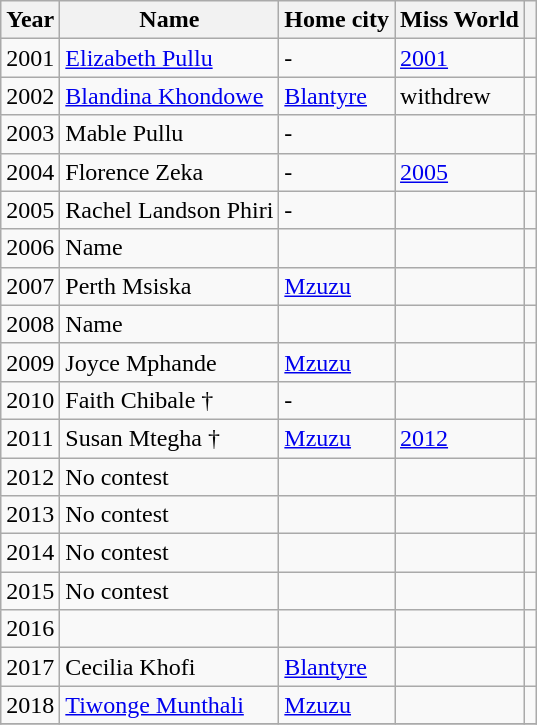<table class="wikitable sortable">
<tr>
<th><strong>Year</strong></th>
<th>Name</th>
<th>Home city</th>
<th>Miss World</th>
<th></th>
</tr>
<tr>
<td>2001</td>
<td><a href='#'>Elizabeth Pullu</a></td>
<td>-</td>
<td><a href='#'>2001</a></td>
<td></td>
</tr>
<tr>
<td>2002</td>
<td><a href='#'>Blandina Khondowe</a></td>
<td><a href='#'>Blantyre</a></td>
<td>withdrew</td>
<td></td>
</tr>
<tr>
<td>2003</td>
<td>Mable Pullu</td>
<td>-</td>
<td></td>
<td></td>
</tr>
<tr>
<td>2004</td>
<td>Florence Zeka</td>
<td>-</td>
<td><a href='#'>2005</a></td>
<td></td>
</tr>
<tr>
<td>2005</td>
<td>Rachel Landson Phiri</td>
<td>-</td>
<td></td>
<td></td>
</tr>
<tr>
<td>2006</td>
<td>Name</td>
<td></td>
<td></td>
<td></td>
</tr>
<tr>
<td>2007</td>
<td>Perth Msiska</td>
<td><a href='#'>Mzuzu</a></td>
<td></td>
<td></td>
</tr>
<tr>
<td>2008</td>
<td>Name</td>
<td></td>
<td></td>
<td></td>
</tr>
<tr>
<td>2009</td>
<td>Joyce Mphande</td>
<td><a href='#'>Mzuzu</a></td>
<td></td>
<td></td>
</tr>
<tr>
<td>2010</td>
<td>Faith Chibale †</td>
<td>-</td>
<td></td>
<td></td>
</tr>
<tr>
<td>2011</td>
<td>Susan Mtegha †</td>
<td><a href='#'>Mzuzu</a></td>
<td><a href='#'>2012</a></td>
<td></td>
</tr>
<tr>
<td>2012</td>
<td>No contest</td>
<td></td>
<td></td>
<td></td>
</tr>
<tr>
<td>2013</td>
<td>No contest</td>
<td></td>
<td></td>
<td></td>
</tr>
<tr>
<td>2014</td>
<td>No contest</td>
<td></td>
<td></td>
<td></td>
</tr>
<tr>
<td>2015</td>
<td>No contest</td>
<td></td>
<td></td>
<td></td>
</tr>
<tr>
<td>2016</td>
<td></td>
<td></td>
<td></td>
<td></td>
</tr>
<tr>
<td>2017</td>
<td>Cecilia Khofi</td>
<td><a href='#'>Blantyre</a></td>
<td></td>
<td></td>
</tr>
<tr>
<td>2018</td>
<td><a href='#'>Tiwonge Munthali</a></td>
<td><a href='#'>Mzuzu</a></td>
<td></td>
<td></td>
</tr>
<tr>
</tr>
</table>
